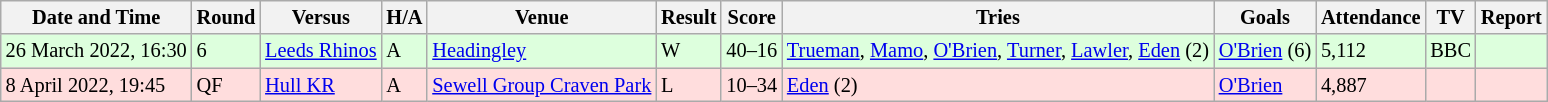<table class="wikitable" style="font-size:85%;">
<tr>
<th>Date and Time</th>
<th>Round</th>
<th>Versus</th>
<th>H/A</th>
<th>Venue</th>
<th>Result</th>
<th>Score</th>
<th>Tries</th>
<th>Goals</th>
<th>Attendance</th>
<th>TV</th>
<th>Report</th>
</tr>
<tr style="background:#ddffdd;">
<td>26 March 2022, 16:30</td>
<td>6</td>
<td> <a href='#'>Leeds Rhinos</a></td>
<td>A</td>
<td><a href='#'>Headingley</a></td>
<td>W</td>
<td>40–16</td>
<td><a href='#'>Trueman</a>, <a href='#'>Mamo</a>, <a href='#'>O'Brien</a>, <a href='#'>Turner</a>, <a href='#'>Lawler</a>, <a href='#'>Eden</a> (2)</td>
<td><a href='#'>O'Brien</a> (6)</td>
<td>5,112</td>
<td>BBC</td>
<td></td>
</tr>
<tr style="background:#ffdddd;">
<td>8 April 2022, 19:45</td>
<td>QF</td>
<td> <a href='#'>Hull KR</a></td>
<td>A</td>
<td><a href='#'>Sewell Group Craven Park</a></td>
<td>L</td>
<td>10–34</td>
<td><a href='#'>Eden</a> (2)</td>
<td><a href='#'>O'Brien</a></td>
<td>4,887</td>
<td></td>
<td></td>
</tr>
</table>
